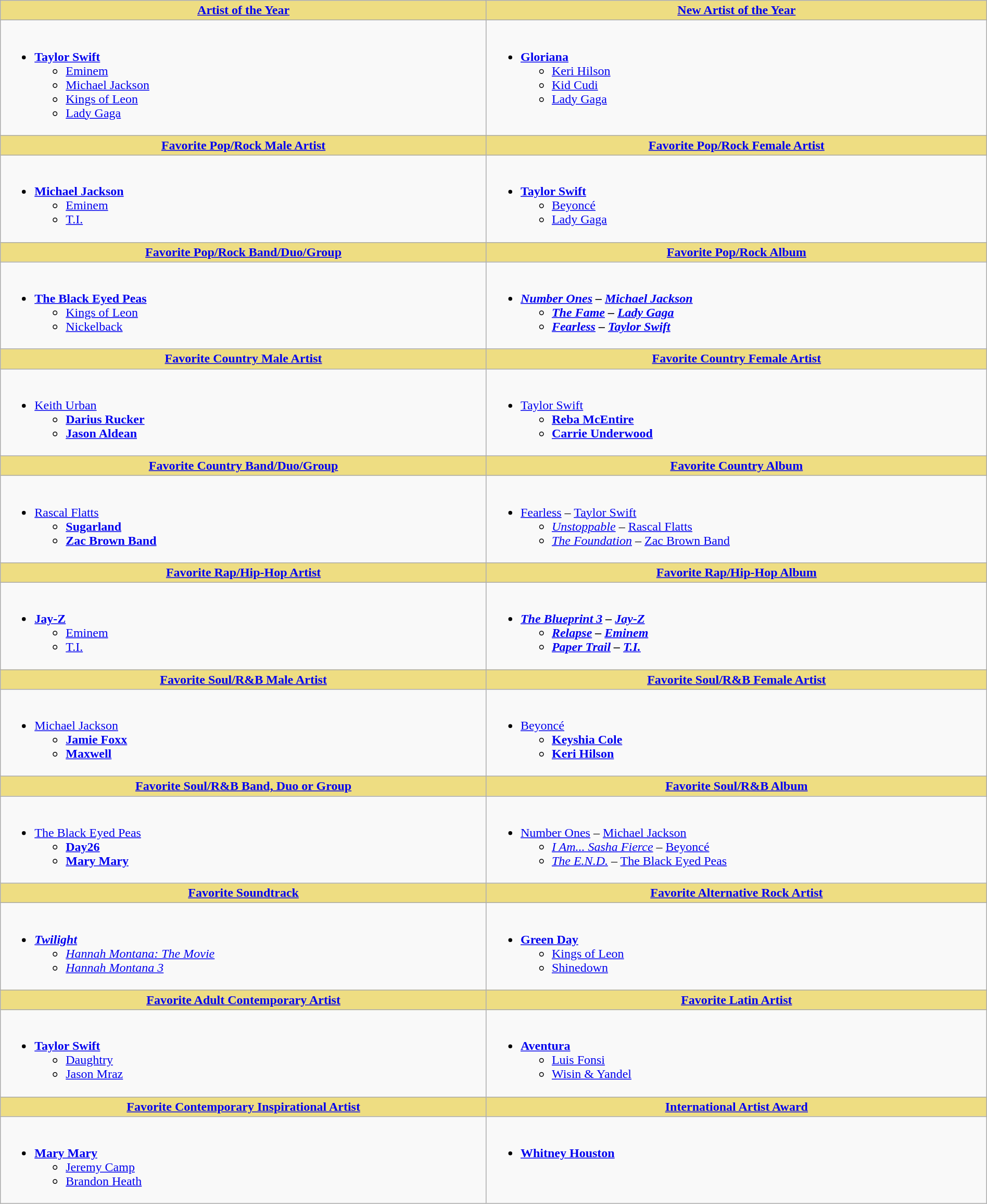<table class=wikitable width="100%">
<tr>
<th style="background:#eedd82; width="50%"><a href='#'>Artist of the Year</a></th>
<th style="background:#eedd82; width="50%"><a href='#'>New Artist of the Year</a></th>
</tr>
<tr>
<td valign="top"><br><ul><li> <strong><a href='#'>Taylor Swift</a></strong><ul><li><a href='#'>Eminem</a></li><li><a href='#'>Michael Jackson</a></li><li><a href='#'>Kings of Leon</a></li><li><a href='#'>Lady Gaga</a></li></ul></li></ul></td>
<td valign="top"><br><ul><li> <strong><a href='#'>Gloriana</a></strong><ul><li><a href='#'>Keri Hilson</a></li><li><a href='#'>Kid Cudi</a></li><li><a href='#'>Lady Gaga</a></li></ul></li></ul></td>
</tr>
<tr>
<th style="background:#eedd82; width="50%"><a href='#'>Favorite Pop/Rock Male Artist</a></th>
<th style="background:#eedd82; width="50%"><a href='#'>Favorite Pop/Rock Female Artist</a></th>
</tr>
<tr>
<td valign="top"><br><ul><li> <strong><a href='#'>Michael Jackson</a></strong><ul><li><a href='#'>Eminem</a></li><li><a href='#'>T.I.</a></li></ul></li></ul></td>
<td valign="top"><br><ul><li> <strong><a href='#'>Taylor Swift</a></strong><ul><li><a href='#'>Beyoncé</a></li><li><a href='#'>Lady Gaga</a></li></ul></li></ul></td>
</tr>
<tr>
<th style="background:#eedd82; width="50%"><a href='#'>Favorite Pop/Rock Band/Duo/Group</a></th>
<th style="background:#eedd82; width="50%"><a href='#'>Favorite Pop/Rock Album</a></th>
</tr>
<tr>
<td valign="top"><br><ul><li> <strong><a href='#'>The Black Eyed Peas</a></strong><ul><li><a href='#'>Kings of Leon</a></li><li><a href='#'>Nickelback</a></li></ul></li></ul></td>
<td valign="top"><br><ul><li> <strong><em><a href='#'>Number Ones</a><em> – <a href='#'>Michael Jackson</a><strong><ul><li></em><a href='#'>The Fame</a><em> – <a href='#'>Lady Gaga</a></li><li></em><a href='#'>Fearless</a><em> – <a href='#'>Taylor Swift</a></li></ul></li></ul></td>
</tr>
<tr>
<th style="background:#eedd82; width="50%"><a href='#'>Favorite Country Male Artist</a></th>
<th style="background:#eedd82; width="50%"><a href='#'>Favorite Country Female Artist</a></th>
</tr>
<tr>
<td valign="top"><br><ul><li> </strong><a href='#'>Keith Urban</a><strong><ul><li><a href='#'>Darius Rucker</a></li><li><a href='#'>Jason Aldean</a></li></ul></li></ul></td>
<td valign="top"><br><ul><li> </strong><a href='#'>Taylor Swift</a><strong><ul><li><a href='#'>Reba McEntire</a></li><li><a href='#'>Carrie Underwood</a></li></ul></li></ul></td>
</tr>
<tr>
<th style="background:#eedd82; width="50%"><a href='#'>Favorite Country Band/Duo/Group</a></th>
<th style="background:#eedd82; width="50%"><a href='#'>Favorite Country Album</a></th>
</tr>
<tr>
<td valign="top"><br><ul><li> </strong><a href='#'>Rascal Flatts</a><strong><ul><li><a href='#'>Sugarland</a></li><li><a href='#'>Zac Brown Band</a></li></ul></li></ul></td>
<td valign="top"><br><ul><li> </em></strong><a href='#'>Fearless</a></em> – <a href='#'>Taylor Swift</a></strong><ul><li><em><a href='#'>Unstoppable</a></em> – <a href='#'>Rascal Flatts</a></li><li><em><a href='#'>The Foundation</a></em> – <a href='#'>Zac Brown Band</a></li></ul></li></ul></td>
</tr>
<tr>
<th style="background:#eedd82; width="50%"><a href='#'>Favorite Rap/Hip-Hop Artist</a></th>
<th style="background:#eedd82; width="50%"><a href='#'>Favorite Rap/Hip-Hop Album</a></th>
</tr>
<tr>
<td valign="top"><br><ul><li> <strong><a href='#'>Jay-Z</a></strong><ul><li><a href='#'>Eminem</a></li><li><a href='#'>T.I.</a></li></ul></li></ul></td>
<td valign="top"><br><ul><li> <strong><em><a href='#'>The Blueprint 3</a><em> – <a href='#'>Jay-Z</a><strong><ul><li></em><a href='#'>Relapse</a><em> – <a href='#'>Eminem</a></li><li></em><a href='#'>Paper Trail</a><em> – <a href='#'>T.I.</a></li></ul></li></ul></td>
</tr>
<tr>
<th style="background:#eedd82; width="50%"><a href='#'>Favorite Soul/R&B Male Artist</a></th>
<th style="background:#eedd82; width="50%"><a href='#'>Favorite Soul/R&B Female Artist</a></th>
</tr>
<tr>
<td valign="top"><br><ul><li> </strong><a href='#'>Michael Jackson</a><strong><ul><li><a href='#'>Jamie Foxx</a></li><li><a href='#'>Maxwell</a></li></ul></li></ul></td>
<td valign="top"><br><ul><li> </strong><a href='#'>Beyoncé</a><strong><ul><li><a href='#'>Keyshia Cole</a></li><li><a href='#'>Keri Hilson</a></li></ul></li></ul></td>
</tr>
<tr>
<th style="background:#eedd82; width="50%"><a href='#'>Favorite Soul/R&B Band, Duo or Group</a></th>
<th style="background:#eedd82; width="50%"><a href='#'>Favorite Soul/R&B Album</a></th>
</tr>
<tr>
<td valign="top"><br><ul><li> </strong><a href='#'>The Black Eyed Peas</a><strong><ul><li><a href='#'>Day26</a></li><li><a href='#'>Mary Mary</a></li></ul></li></ul></td>
<td valign="top"><br><ul><li> </em></strong><a href='#'>Number Ones</a></em> – <a href='#'>Michael Jackson</a></strong><ul><li><em><a href='#'>I Am... Sasha Fierce</a></em> – <a href='#'>Beyoncé</a></li><li><em><a href='#'>The E.N.D.</a></em> – <a href='#'>The Black Eyed Peas</a></li></ul></li></ul></td>
</tr>
<tr>
<th style="background:#eedd82; width="50%"><a href='#'>Favorite Soundtrack</a></th>
<th style="background:#eedd82; width="50%"><a href='#'>Favorite Alternative Rock Artist</a></th>
</tr>
<tr>
<td valign="top"><br><ul><li> <strong><em><a href='#'>Twilight</a></em></strong><ul><li><em><a href='#'>Hannah Montana: The Movie</a></em></li><li><em><a href='#'>Hannah Montana 3</a></em></li></ul></li></ul></td>
<td valign="top"><br><ul><li> <strong><a href='#'>Green Day</a></strong><ul><li><a href='#'>Kings of Leon</a></li><li><a href='#'>Shinedown</a></li></ul></li></ul></td>
</tr>
<tr>
<th style="background:#eedd82; width="50%"><a href='#'>Favorite Adult Contemporary Artist</a></th>
<th style="background:#eedd82; width="50%"><a href='#'>Favorite Latin Artist</a></th>
</tr>
<tr>
<td valign="top"><br><ul><li> <strong><a href='#'>Taylor Swift</a></strong><ul><li><a href='#'>Daughtry</a></li><li><a href='#'>Jason Mraz</a></li></ul></li></ul></td>
<td valign="top"><br><ul><li> <strong><a href='#'>Aventura</a></strong><ul><li><a href='#'>Luis Fonsi</a></li><li><a href='#'>Wisin & Yandel</a></li></ul></li></ul></td>
</tr>
<tr>
<th style="background:#eedd82; width="50%"><a href='#'>Favorite Contemporary Inspirational Artist</a></th>
<th style="background:#eedd82; width="50%"><a href='#'>International Artist Award</a></th>
</tr>
<tr>
<td valign="top"><br><ul><li> <strong><a href='#'>Mary Mary</a></strong><ul><li><a href='#'>Jeremy Camp</a></li><li><a href='#'>Brandon Heath</a></li></ul></li></ul></td>
<td valign="top"><br><ul><li> <strong><a href='#'>Whitney Houston</a></strong></li></ul></td>
</tr>
</table>
